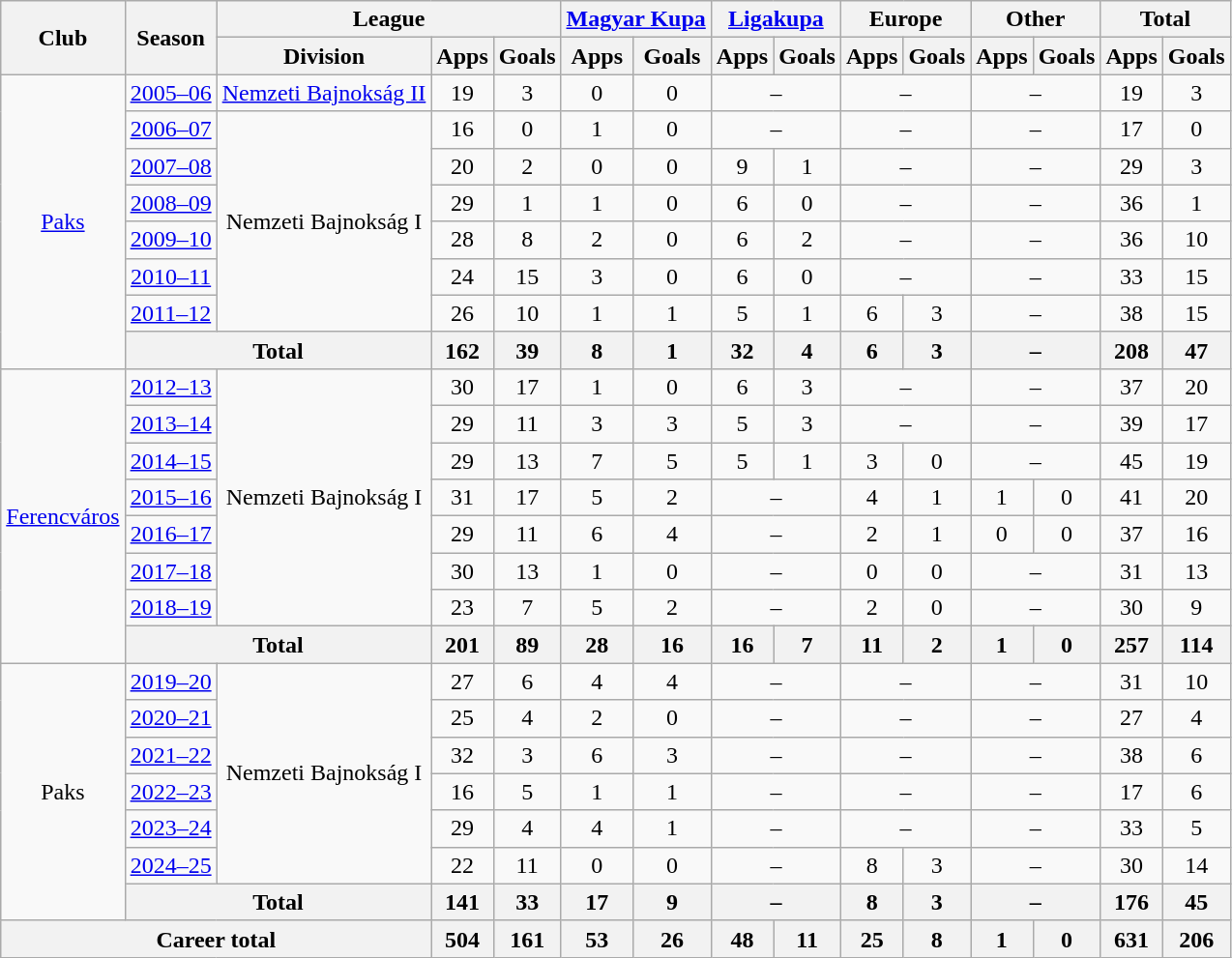<table class="wikitable" style="text-align:center">
<tr>
<th rowspan="2">Club</th>
<th rowspan="2">Season</th>
<th colspan="3">League</th>
<th colspan="2"><a href='#'>Magyar Kupa</a></th>
<th colspan="2"><a href='#'>Ligakupa</a></th>
<th colspan="2">Europe</th>
<th colspan="2">Other</th>
<th colspan="2">Total</th>
</tr>
<tr>
<th>Division</th>
<th>Apps</th>
<th>Goals</th>
<th>Apps</th>
<th>Goals</th>
<th>Apps</th>
<th>Goals</th>
<th>Apps</th>
<th>Goals</th>
<th>Apps</th>
<th>Goals</th>
<th>Apps</th>
<th>Goals</th>
</tr>
<tr>
<td rowspan="8"><a href='#'>Paks</a></td>
<td><a href='#'>2005–06</a></td>
<td><a href='#'>Nemzeti Bajnokság II</a></td>
<td>19</td>
<td>3</td>
<td>0</td>
<td>0</td>
<td colspan="2">–</td>
<td colspan="2">–</td>
<td colspan="2">–</td>
<td>19</td>
<td>3</td>
</tr>
<tr>
<td><a href='#'>2006–07</a></td>
<td rowspan="6">Nemzeti Bajnokság I</td>
<td>16</td>
<td>0</td>
<td>1</td>
<td>0</td>
<td colspan="2">–</td>
<td colspan="2">–</td>
<td colspan="2">–</td>
<td>17</td>
<td>0</td>
</tr>
<tr>
<td><a href='#'>2007–08</a></td>
<td>20</td>
<td>2</td>
<td>0</td>
<td>0</td>
<td>9</td>
<td>1</td>
<td colspan="2">–</td>
<td colspan="2">–</td>
<td>29</td>
<td>3</td>
</tr>
<tr>
<td><a href='#'>2008–09</a></td>
<td>29</td>
<td>1</td>
<td>1</td>
<td>0</td>
<td>6</td>
<td>0</td>
<td colspan="2">–</td>
<td colspan="2">–</td>
<td>36</td>
<td>1</td>
</tr>
<tr>
<td><a href='#'>2009–10</a></td>
<td>28</td>
<td>8</td>
<td>2</td>
<td>0</td>
<td>6</td>
<td>2</td>
<td colspan="2">–</td>
<td colspan="2">–</td>
<td>36</td>
<td>10</td>
</tr>
<tr>
<td><a href='#'>2010–11</a></td>
<td>24</td>
<td>15</td>
<td>3</td>
<td>0</td>
<td>6</td>
<td>0</td>
<td colspan="2">–</td>
<td colspan="2">–</td>
<td>33</td>
<td>15</td>
</tr>
<tr>
<td><a href='#'>2011–12</a></td>
<td>26</td>
<td>10</td>
<td>1</td>
<td>1</td>
<td>5</td>
<td>1</td>
<td>6</td>
<td>3</td>
<td colspan="2">–</td>
<td>38</td>
<td>15</td>
</tr>
<tr>
<th colspan="2">Total</th>
<th>162</th>
<th>39</th>
<th>8</th>
<th>1</th>
<th>32</th>
<th>4</th>
<th>6</th>
<th>3</th>
<th colspan="2">–</th>
<th>208</th>
<th>47</th>
</tr>
<tr>
<td rowspan="8"><a href='#'>Ferencváros</a></td>
<td><a href='#'>2012–13</a></td>
<td rowspan="7">Nemzeti Bajnokság I</td>
<td>30</td>
<td>17</td>
<td>1</td>
<td>0</td>
<td>6</td>
<td>3</td>
<td colspan="2">–</td>
<td colspan="2">–</td>
<td>37</td>
<td>20</td>
</tr>
<tr>
<td><a href='#'>2013–14</a></td>
<td>29</td>
<td>11</td>
<td>3</td>
<td>3</td>
<td>5</td>
<td>3</td>
<td colspan="2">–</td>
<td colspan="2">–</td>
<td>39</td>
<td>17</td>
</tr>
<tr>
<td><a href='#'>2014–15</a></td>
<td>29</td>
<td>13</td>
<td>7</td>
<td>5</td>
<td>5</td>
<td>1</td>
<td>3</td>
<td>0</td>
<td colspan="2">–</td>
<td>45</td>
<td>19</td>
</tr>
<tr>
<td><a href='#'>2015–16</a></td>
<td>31</td>
<td>17</td>
<td>5</td>
<td>2</td>
<td colspan="2">–</td>
<td>4</td>
<td>1</td>
<td>1</td>
<td>0</td>
<td>41</td>
<td>20</td>
</tr>
<tr>
<td><a href='#'>2016–17</a></td>
<td>29</td>
<td>11</td>
<td>6</td>
<td>4</td>
<td colspan="2">–</td>
<td>2</td>
<td>1</td>
<td>0</td>
<td>0</td>
<td>37</td>
<td>16</td>
</tr>
<tr>
<td><a href='#'>2017–18</a></td>
<td>30</td>
<td>13</td>
<td>1</td>
<td>0</td>
<td colspan="2">–</td>
<td>0</td>
<td>0</td>
<td colspan="2">–</td>
<td>31</td>
<td>13</td>
</tr>
<tr>
<td><a href='#'>2018–19</a></td>
<td>23</td>
<td>7</td>
<td>5</td>
<td>2</td>
<td colspan="2">–</td>
<td>2</td>
<td>0</td>
<td colspan="2">–</td>
<td>30</td>
<td>9</td>
</tr>
<tr>
<th colspan="2">Total</th>
<th>201</th>
<th>89</th>
<th>28</th>
<th>16</th>
<th>16</th>
<th>7</th>
<th>11</th>
<th>2</th>
<th>1</th>
<th>0</th>
<th>257</th>
<th>114</th>
</tr>
<tr>
<td rowspan="7">Paks</td>
<td><a href='#'>2019–20</a></td>
<td rowspan="6">Nemzeti Bajnokság I</td>
<td>27</td>
<td>6</td>
<td>4</td>
<td>4</td>
<td colspan="2">–</td>
<td colspan="2">–</td>
<td colspan="2">–</td>
<td>31</td>
<td>10</td>
</tr>
<tr>
<td><a href='#'>2020–21</a></td>
<td>25</td>
<td>4</td>
<td>2</td>
<td>0</td>
<td colspan="2">–</td>
<td colspan="2">–</td>
<td colspan="2">–</td>
<td>27</td>
<td>4</td>
</tr>
<tr>
<td><a href='#'>2021–22</a></td>
<td>32</td>
<td>3</td>
<td>6</td>
<td>3</td>
<td colspan="2">–</td>
<td colspan="2">–</td>
<td colspan="2">–</td>
<td>38</td>
<td>6</td>
</tr>
<tr>
<td><a href='#'>2022–23</a></td>
<td>16</td>
<td>5</td>
<td>1</td>
<td>1</td>
<td colspan="2">–</td>
<td colspan="2">–</td>
<td colspan="2">–</td>
<td>17</td>
<td>6</td>
</tr>
<tr>
<td><a href='#'>2023–24</a></td>
<td>29</td>
<td>4</td>
<td>4</td>
<td>1</td>
<td colspan="2">–</td>
<td colspan="2">–</td>
<td colspan="2">–</td>
<td>33</td>
<td>5</td>
</tr>
<tr>
<td><a href='#'>2024–25</a></td>
<td>22</td>
<td>11</td>
<td>0</td>
<td>0</td>
<td colspan="2">–</td>
<td>8</td>
<td>3</td>
<td colspan="2">–</td>
<td>30</td>
<td>14</td>
</tr>
<tr>
<th colspan="2">Total</th>
<th>141</th>
<th>33</th>
<th>17</th>
<th>9</th>
<th colspan="2">–</th>
<th>8</th>
<th>3</th>
<th colspan="2">–</th>
<th>176</th>
<th>45</th>
</tr>
<tr>
<th colspan="3">Career total</th>
<th>504</th>
<th>161</th>
<th>53</th>
<th>26</th>
<th>48</th>
<th>11</th>
<th>25</th>
<th>8</th>
<th>1</th>
<th>0</th>
<th>631</th>
<th>206</th>
</tr>
</table>
